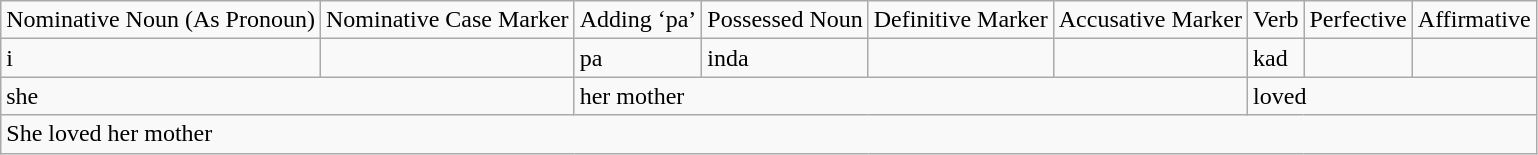<table class="wikitable">
<tr>
<td>Nominative Noun (As Pronoun)</td>
<td>Nominative Case Marker</td>
<td>Adding ‘pa’</td>
<td>Possessed Noun</td>
<td>Definitive Marker</td>
<td>Accusative Marker</td>
<td>Verb</td>
<td>Perfective</td>
<td>Affirmative</td>
</tr>
<tr>
<td>i</td>
<td></td>
<td>pa</td>
<td>inda</td>
<td></td>
<td></td>
<td>kad</td>
<td></td>
<td></td>
</tr>
<tr>
<td colspan="2">she</td>
<td colspan="4">her mother</td>
<td colspan="3">loved</td>
</tr>
<tr>
<td colspan="9">She loved her mother</td>
</tr>
</table>
